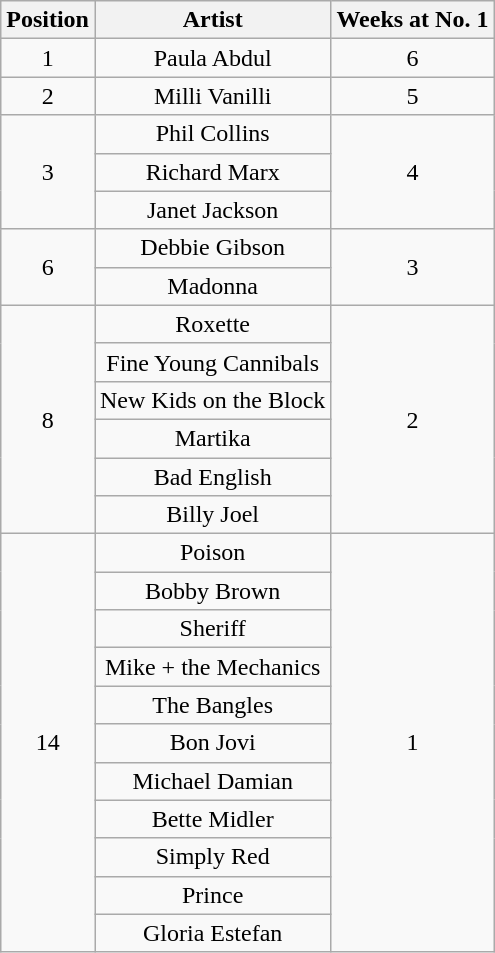<table class="wikitable plainrowheaders" style="text-align:center;">
<tr>
<th>Position</th>
<th>Artist</th>
<th>Weeks at No. 1</th>
</tr>
<tr>
<td>1</td>
<td>Paula Abdul</td>
<td>6</td>
</tr>
<tr>
<td>2</td>
<td>Milli Vanilli</td>
<td>5</td>
</tr>
<tr>
<td rowspan=3>3</td>
<td>Phil Collins</td>
<td rowspan=3>4</td>
</tr>
<tr>
<td>Richard Marx</td>
</tr>
<tr>
<td>Janet Jackson</td>
</tr>
<tr>
<td rowspan=2>6</td>
<td>Debbie Gibson</td>
<td rowspan=2>3</td>
</tr>
<tr>
<td>Madonna</td>
</tr>
<tr>
<td rowspan=6>8</td>
<td>Roxette</td>
<td rowspan=6>2</td>
</tr>
<tr>
<td>Fine Young Cannibals</td>
</tr>
<tr>
<td>New Kids on the Block</td>
</tr>
<tr>
<td>Martika</td>
</tr>
<tr>
<td>Bad English</td>
</tr>
<tr>
<td>Billy Joel</td>
</tr>
<tr>
<td rowspan=11>14</td>
<td>Poison</td>
<td rowspan=11>1</td>
</tr>
<tr>
<td>Bobby Brown</td>
</tr>
<tr>
<td>Sheriff</td>
</tr>
<tr>
<td>Mike + the Mechanics</td>
</tr>
<tr>
<td>The Bangles</td>
</tr>
<tr>
<td>Bon Jovi</td>
</tr>
<tr>
<td>Michael Damian</td>
</tr>
<tr>
<td>Bette Midler</td>
</tr>
<tr>
<td>Simply Red</td>
</tr>
<tr>
<td>Prince</td>
</tr>
<tr>
<td>Gloria Estefan</td>
</tr>
</table>
